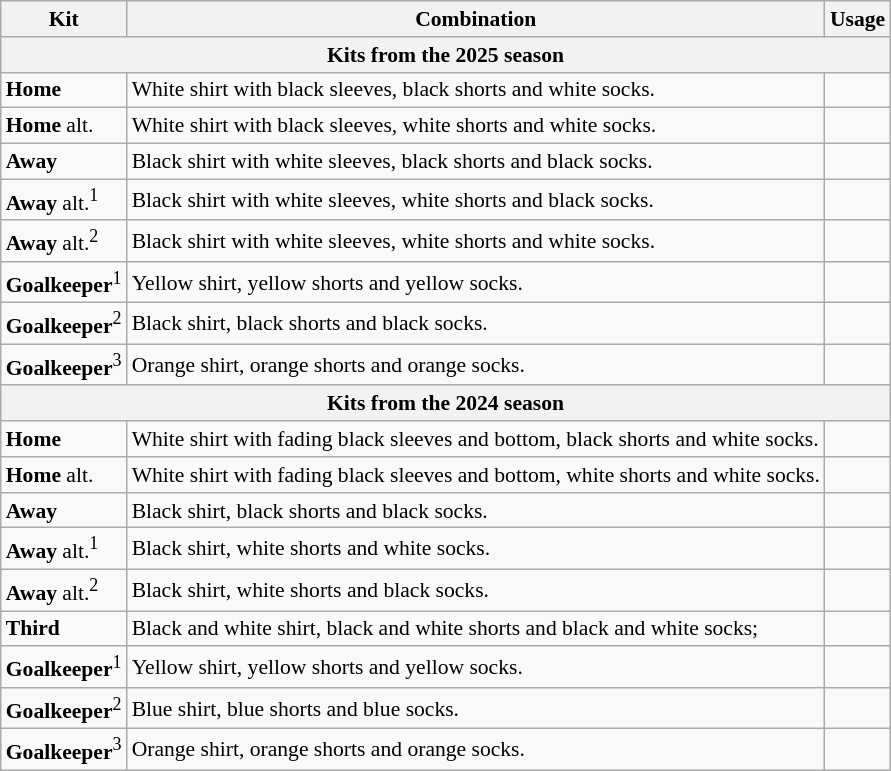<table class="wikitable" style="font-size:90%;">
<tr>
<th>Kit</th>
<th>Combination</th>
<th>Usage</th>
</tr>
<tr>
<th colspan="3">Kits from the 2025 season</th>
</tr>
<tr>
<td><strong>Home</strong></td>
<td>White shirt with black sleeves, black shorts and white socks.</td>
<td></td>
</tr>
<tr>
<td><strong>Home</strong> alt.</td>
<td>White shirt with black sleeves, white shorts and white socks.</td>
<td></td>
</tr>
<tr>
<td><strong>Away</strong></td>
<td>Black shirt with white sleeves, black shorts and black socks.</td>
<td></td>
</tr>
<tr>
<td><strong>Away</strong> alt.<sup>1</sup></td>
<td>Black shirt with white sleeves, white shorts and black socks.<br></td>
</tr>
<tr>
<td><strong>Away</strong> alt.<sup>2</sup></td>
<td>Black shirt with white sleeves, white shorts and white socks.</td>
<td></td>
</tr>
<tr>
<td><strong>Goalkeeper</strong><sup>1</sup></td>
<td>Yellow shirt, yellow shorts and yellow socks.</td>
<td></td>
</tr>
<tr>
<td><strong>Goalkeeper</strong><sup>2</sup></td>
<td>Black shirt, black shorts and black socks.</td>
<td></td>
</tr>
<tr>
<td><strong>Goalkeeper</strong><sup>3</sup></td>
<td>Orange shirt, orange shorts and orange socks.<br></td>
</tr>
<tr>
<th colspan="3">Kits from the 2024 season</th>
</tr>
<tr>
<td><strong>Home</strong></td>
<td>White shirt with fading black sleeves and bottom, black shorts and white socks.</td>
<td></td>
</tr>
<tr>
<td><strong>Home</strong> alt.</td>
<td>White shirt with fading black sleeves and bottom, white shorts and white socks.</td>
<td></td>
</tr>
<tr>
<td><strong>Away</strong></td>
<td>Black shirt, black shorts and black socks.</td>
<td></td>
</tr>
<tr>
<td><strong>Away</strong> alt.<sup>1</sup></td>
<td>Black shirt, white shorts and white socks.</td>
<td></td>
</tr>
<tr>
<td><strong>Away</strong> alt.<sup>2</sup></td>
<td>Black shirt, white shorts and black socks.</td>
<td></td>
</tr>
<tr>
<td><strong>Third</strong></td>
<td>Black and white shirt, black and white shorts and black and white socks;<br></td>
</tr>
<tr>
<td><strong>Goalkeeper</strong><sup>1</sup></td>
<td>Yellow shirt, yellow shorts and yellow socks.</td>
<td></td>
</tr>
<tr>
<td><strong>Goalkeeper</strong><sup>2</sup></td>
<td>Blue shirt, blue shorts and blue socks.</td>
<td></td>
</tr>
<tr>
<td><strong>Goalkeeper</strong><sup>3</sup></td>
<td>Orange shirt, orange shorts and orange socks.</td>
<td></td>
</tr>
</table>
